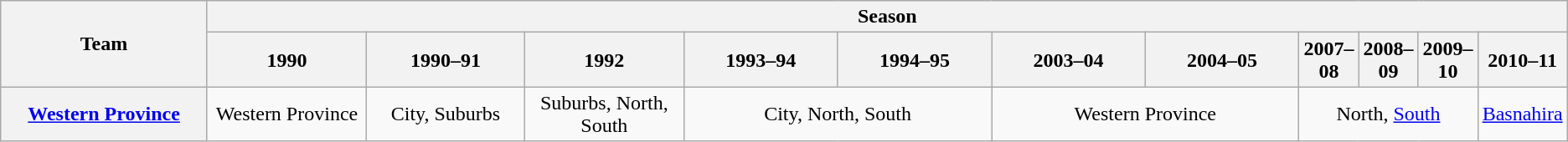<table class="wikitable" style="text-align:center">
<tr>
<th rowspan="2" width="16%">Team</th>
<th colspan="11" align="center">Season</th>
</tr>
<tr>
<th align="center" width="12%">1990</th>
<th align="center" width="12%">1990–91</th>
<th align="center" width="12%">1992</th>
<th align="center" width="12%">1993–94</th>
<th align="center" width="12%">1994–95</th>
<th align="center" width="12%">2003–04</th>
<th align="center" width="12%">2004–05</th>
<th align="center" width="12%">2007–08</th>
<th align="center" width="12%">2008–09</th>
<th align="center" width="12%">2009–10</th>
<th align="center" width="12%">2010–11</th>
</tr>
<tr>
<th><a href='#'>Western Province</a></th>
<td>Western Province</td>
<td>City, Suburbs</td>
<td>Suburbs, North, South</td>
<td colspan="2">City, North, South</td>
<td colspan="2">Western Province</td>
<td colspan="3">North, <a href='#'>South</a></td>
<td colspan="1"><a href='#'>Basnahira</a></td>
</tr>
</table>
